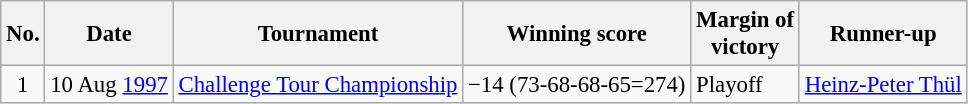<table class="wikitable" style="font-size:95%;">
<tr>
<th>No.</th>
<th>Date</th>
<th>Tournament</th>
<th>Winning score</th>
<th>Margin of<br>victory</th>
<th>Runner-up</th>
</tr>
<tr>
<td align=center>1</td>
<td align=right>10 Aug <a href='#'>1997</a></td>
<td><a href='#'>Challenge Tour Championship</a></td>
<td>−14 (73-68-68-65=274)</td>
<td>Playoff</td>
<td> <a href='#'>Heinz-Peter Thül</a></td>
</tr>
</table>
